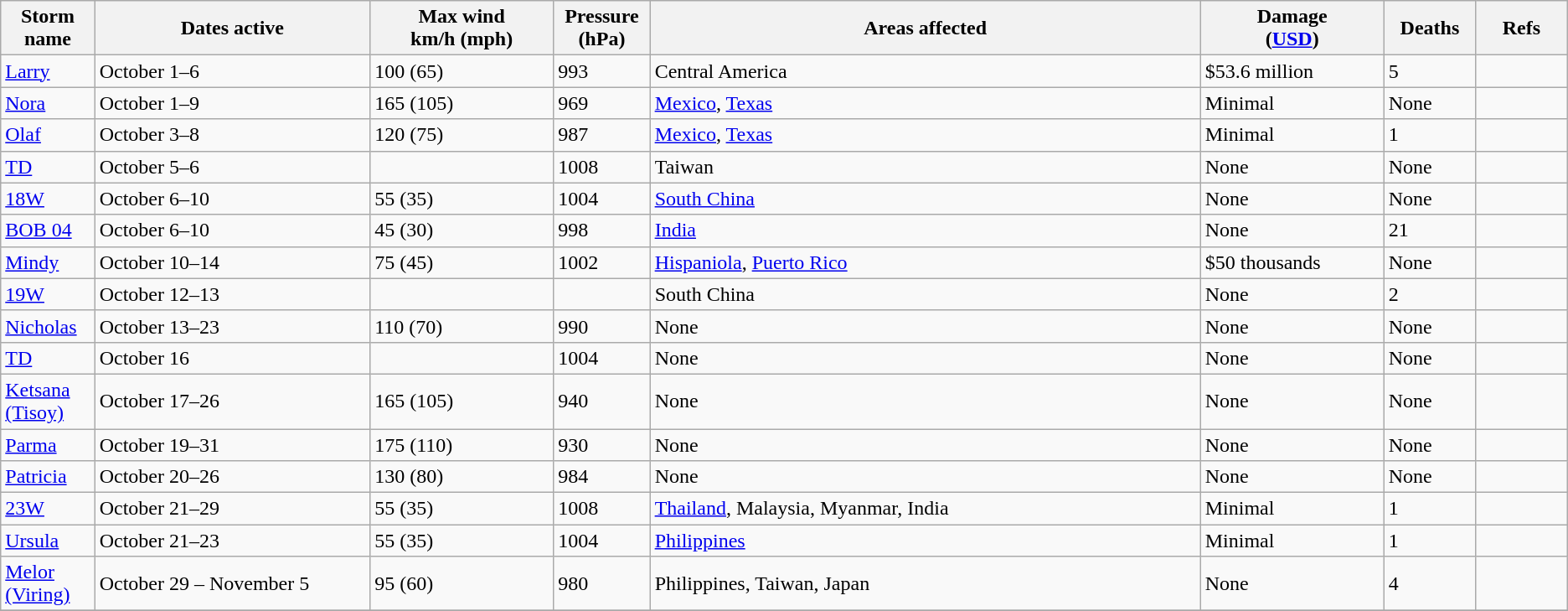<table class="wikitable sortable">
<tr>
<th width="5%">Storm name</th>
<th width="15%">Dates active</th>
<th width="10%">Max wind<br>km/h (mph)</th>
<th width="5%">Pressure<br>(hPa)</th>
<th width="30%">Areas affected</th>
<th width="10%">Damage<br>(<a href='#'>USD</a>)</th>
<th width="5%">Deaths</th>
<th width="5%">Refs</th>
</tr>
<tr>
<td><a href='#'>Larry</a></td>
<td>October 1–6</td>
<td>100 (65)</td>
<td>993</td>
<td>Central America</td>
<td>$53.6 million</td>
<td>5</td>
<td></td>
</tr>
<tr>
<td><a href='#'>Nora</a></td>
<td>October 1–9</td>
<td>165 (105)</td>
<td>969</td>
<td><a href='#'>Mexico</a>, <a href='#'>Texas</a></td>
<td>Minimal</td>
<td>None</td>
<td></td>
</tr>
<tr>
<td><a href='#'>Olaf</a></td>
<td>October 3–8</td>
<td>120 (75)</td>
<td>987</td>
<td><a href='#'>Mexico</a>, <a href='#'>Texas</a></td>
<td>Minimal</td>
<td>1</td>
<td></td>
</tr>
<tr>
<td><a href='#'>TD</a></td>
<td>October 5–6</td>
<td></td>
<td>1008</td>
<td>Taiwan</td>
<td>None</td>
<td>None</td>
<td></td>
</tr>
<tr>
<td><a href='#'>18W</a></td>
<td>October 6–10</td>
<td>55 (35)</td>
<td>1004</td>
<td><a href='#'>South China</a></td>
<td>None</td>
<td>None</td>
<td></td>
</tr>
<tr>
<td><a href='#'>BOB 04</a></td>
<td>October 6–10</td>
<td>45 (30)</td>
<td>998</td>
<td><a href='#'>India</a></td>
<td>None</td>
<td>21</td>
<td></td>
</tr>
<tr>
<td><a href='#'>Mindy</a></td>
<td>October 10–14</td>
<td>75 (45)</td>
<td>1002</td>
<td><a href='#'>Hispaniola</a>, <a href='#'>Puerto Rico</a></td>
<td>$50 thousands</td>
<td>None</td>
<td></td>
</tr>
<tr>
<td><a href='#'>19W</a></td>
<td>October 12–13</td>
<td></td>
<td></td>
<td>South China</td>
<td>None</td>
<td>2</td>
<td></td>
</tr>
<tr>
<td><a href='#'>Nicholas</a></td>
<td>October 13–23</td>
<td>110 (70)</td>
<td>990</td>
<td>None</td>
<td>None</td>
<td>None</td>
<td></td>
</tr>
<tr>
<td><a href='#'>TD</a></td>
<td>October 16</td>
<td></td>
<td>1004</td>
<td>None</td>
<td>None</td>
<td>None</td>
<td></td>
</tr>
<tr>
<td><a href='#'>Ketsana (Tisoy)</a></td>
<td>October 17–26</td>
<td>165 (105)</td>
<td>940</td>
<td>None</td>
<td>None</td>
<td>None</td>
<td></td>
</tr>
<tr>
<td><a href='#'>Parma</a></td>
<td>October 19–31</td>
<td>175 (110)</td>
<td>930</td>
<td>None</td>
<td>None</td>
<td>None</td>
<td></td>
</tr>
<tr>
<td><a href='#'>Patricia</a></td>
<td>October 20–26</td>
<td>130 (80)</td>
<td>984</td>
<td>None</td>
<td>None</td>
<td>None</td>
<td></td>
</tr>
<tr>
<td><a href='#'>23W</a></td>
<td>October 21–29</td>
<td>55 (35)</td>
<td>1008</td>
<td><a href='#'>Thailand</a>, Malaysia, Myanmar, India</td>
<td>Minimal</td>
<td>1</td>
<td></td>
</tr>
<tr>
<td><a href='#'>Ursula</a></td>
<td>October 21–23</td>
<td>55 (35)</td>
<td>1004</td>
<td><a href='#'>Philippines</a></td>
<td>Minimal</td>
<td>1</td>
<td></td>
</tr>
<tr>
<td><a href='#'>Melor (Viring)</a></td>
<td>October 29 – November 5</td>
<td>95 (60)</td>
<td>980</td>
<td>Philippines, Taiwan, Japan</td>
<td>None</td>
<td>4</td>
<td></td>
</tr>
<tr>
</tr>
</table>
